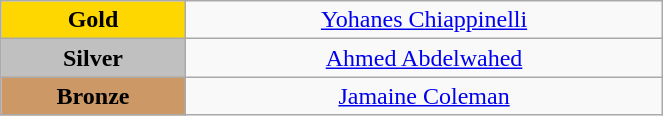<table class="wikitable" style="text-align:center; " width="35%">
<tr>
<td bgcolor="gold"><strong>Gold</strong></td>
<td><a href='#'>Yohanes Chiappinelli</a><br>  <small><em></em></small></td>
</tr>
<tr>
<td bgcolor="silver"><strong>Silver</strong></td>
<td><a href='#'>Ahmed Abdelwahed</a><br>  <small><em></em></small></td>
</tr>
<tr>
<td bgcolor="CC9966"><strong>Bronze</strong></td>
<td><a href='#'>Jamaine Coleman</a><br>  <small><em></em></small></td>
</tr>
</table>
